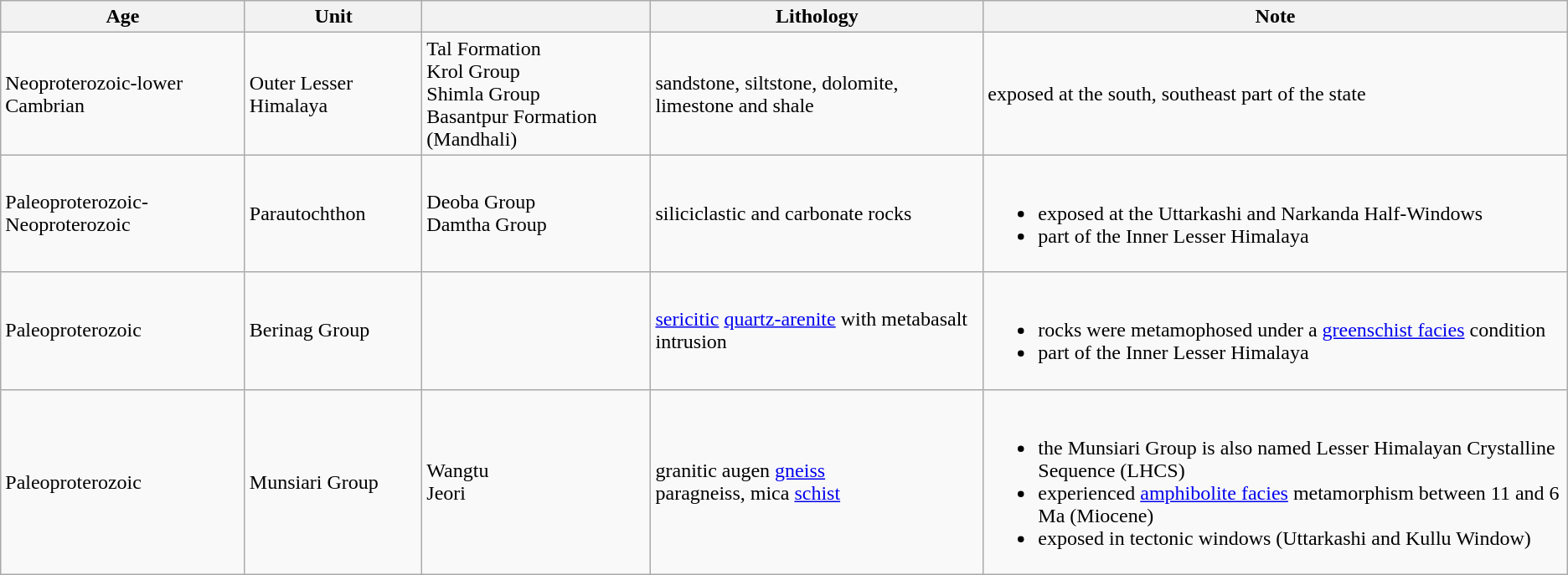<table class="wikitable">
<tr>
<th>Age</th>
<th>Unit</th>
<th></th>
<th>Lithology</th>
<th>Note</th>
</tr>
<tr>
<td>Neoproterozoic-lower Cambrian</td>
<td>Outer Lesser Himalaya</td>
<td>Tal Formation<br>Krol Group<br>Shimla Group<br>Basantpur Formation (Mandhali)</td>
<td>sandstone, siltstone, dolomite, limestone and shale</td>
<td>exposed at the south, southeast part of the state</td>
</tr>
<tr>
<td>Paleoproterozoic-Neoproterozoic</td>
<td>Parautochthon</td>
<td>Deoba Group<br>Damtha Group</td>
<td>siliciclastic and carbonate rocks</td>
<td><br><ul><li>exposed at the Uttarkashi and Narkanda Half-Windows</li><li>part of the Inner Lesser Himalaya</li></ul></td>
</tr>
<tr>
<td>Paleoproterozoic</td>
<td>Berinag Group</td>
<td></td>
<td><a href='#'>sericitic</a> <a href='#'>quartz-arenite</a> with metabasalt intrusion</td>
<td><br><ul><li>rocks were metamophosed under a <a href='#'>greenschist facies</a> condition</li><li>part of the Inner Lesser Himalaya</li></ul></td>
</tr>
<tr>
<td>Paleoproterozoic</td>
<td>Munsiari Group</td>
<td>Wangtu<br>Jeori</td>
<td>granitic augen <a href='#'>gneiss</a><br>paragneiss, mica <a href='#'>schist</a></td>
<td><br><ul><li>the Munsiari Group is also named Lesser Himalayan Crystalline Sequence (LHCS)</li><li>experienced <a href='#'>amphibolite facies</a> metamorphism between 11 and 6 Ma (Miocene)</li><li>exposed in tectonic windows (Uttarkashi and Kullu Window)</li></ul></td>
</tr>
</table>
